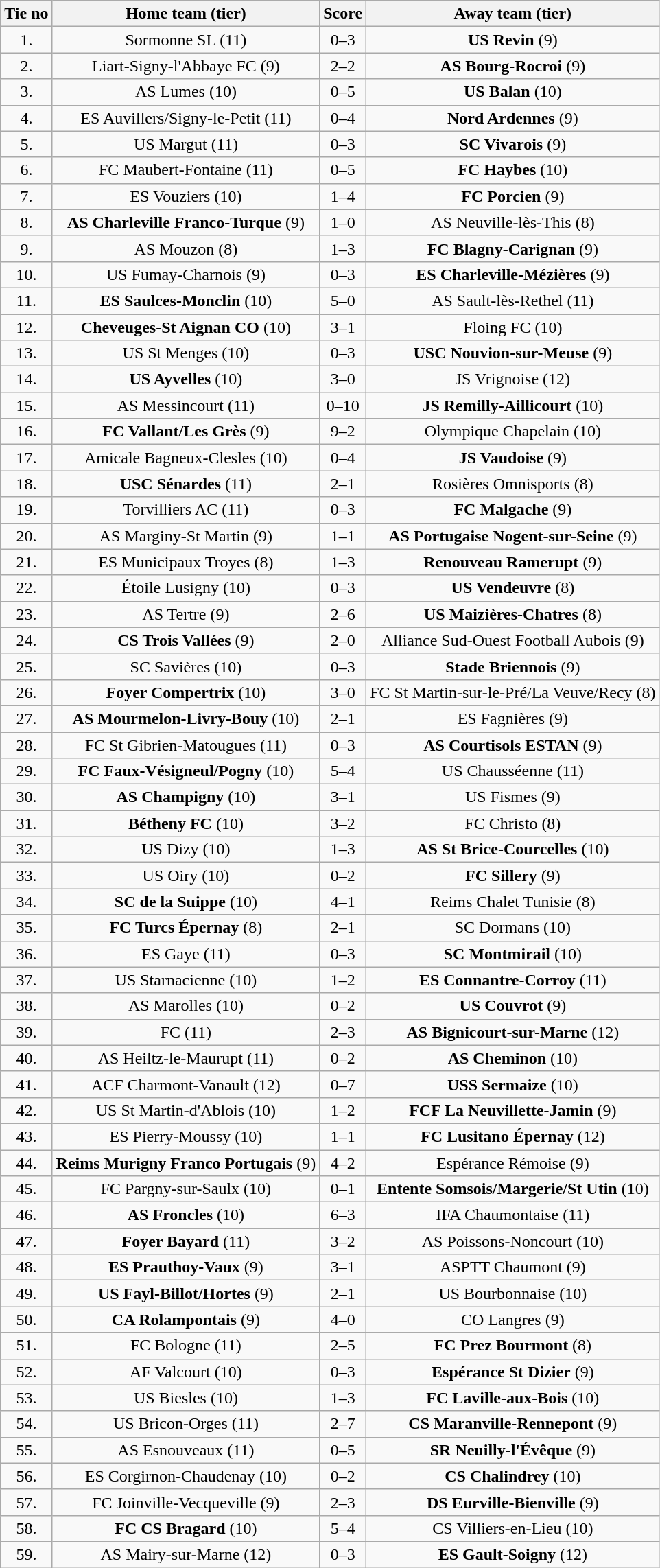<table class="wikitable" style="text-align: center">
<tr>
<th>Tie no</th>
<th>Home team (tier)</th>
<th>Score</th>
<th>Away team (tier)</th>
</tr>
<tr>
<td>1.</td>
<td>Sormonne SL (11)</td>
<td>0–3 </td>
<td><strong>US Revin</strong> (9)</td>
</tr>
<tr>
<td>2.</td>
<td>Liart-Signy-l'Abbaye FC (9)</td>
<td>2–2 </td>
<td><strong>AS Bourg-Rocroi</strong> (9)</td>
</tr>
<tr>
<td>3.</td>
<td>AS Lumes (10)</td>
<td>0–5</td>
<td><strong>US Balan</strong> (10)</td>
</tr>
<tr>
<td>4.</td>
<td>ES Auvillers/Signy-le-Petit (11)</td>
<td>0–4</td>
<td><strong>Nord Ardennes</strong> (9)</td>
</tr>
<tr>
<td>5.</td>
<td>US Margut (11)</td>
<td>0–3 </td>
<td><strong>SC Vivarois</strong> (9)</td>
</tr>
<tr>
<td>6.</td>
<td>FC Maubert-Fontaine (11)</td>
<td>0–5</td>
<td><strong>FC Haybes</strong> (10)</td>
</tr>
<tr>
<td>7.</td>
<td>ES Vouziers (10)</td>
<td>1–4</td>
<td><strong>FC Porcien</strong> (9)</td>
</tr>
<tr>
<td>8.</td>
<td><strong>AS Charleville Franco-Turque</strong> (9)</td>
<td>1–0</td>
<td>AS Neuville-lès-This (8)</td>
</tr>
<tr>
<td>9.</td>
<td>AS Mouzon (8)</td>
<td>1–3 </td>
<td><strong>FC Blagny-Carignan</strong> (9)</td>
</tr>
<tr>
<td>10.</td>
<td>US Fumay-Charnois (9)</td>
<td>0–3 </td>
<td><strong>ES Charleville-Mézières</strong> (9)</td>
</tr>
<tr>
<td>11.</td>
<td><strong>ES Saulces-Monclin</strong> (10)</td>
<td>5–0</td>
<td>AS Sault-lès-Rethel (11)</td>
</tr>
<tr>
<td>12.</td>
<td><strong>Cheveuges-St Aignan CO</strong> (10)</td>
<td>3–1</td>
<td>Floing FC (10)</td>
</tr>
<tr>
<td>13.</td>
<td>US St Menges (10)</td>
<td>0–3 </td>
<td><strong>USC Nouvion-sur-Meuse</strong> (9)</td>
</tr>
<tr>
<td>14.</td>
<td><strong>US Ayvelles</strong> (10)</td>
<td>3–0 </td>
<td>JS Vrignoise (12)</td>
</tr>
<tr>
<td>15.</td>
<td>AS Messincourt (11)</td>
<td>0–10</td>
<td><strong>JS Remilly-Aillicourt</strong> (10)</td>
</tr>
<tr>
<td>16.</td>
<td><strong>FC Vallant/Les Grès</strong> (9)</td>
<td>9–2</td>
<td>Olympique Chapelain (10)</td>
</tr>
<tr>
<td>17.</td>
<td>Amicale Bagneux-Clesles (10)</td>
<td>0–4</td>
<td><strong>JS Vaudoise</strong> (9)</td>
</tr>
<tr>
<td>18.</td>
<td><strong>USC Sénardes</strong> (11)</td>
<td>2–1</td>
<td>Rosières Omnisports (8)</td>
</tr>
<tr>
<td>19.</td>
<td>Torvilliers AC (11)</td>
<td>0–3 </td>
<td><strong>FC Malgache</strong> (9)</td>
</tr>
<tr>
<td>20.</td>
<td>AS Marginy-St Martin (9)</td>
<td>1–1 </td>
<td><strong>AS Portugaise Nogent-sur-Seine</strong> (9)</td>
</tr>
<tr>
<td>21.</td>
<td>ES Municipaux Troyes (8)</td>
<td>1–3</td>
<td><strong>Renouveau Ramerupt</strong> (9)</td>
</tr>
<tr>
<td>22.</td>
<td>Étoile Lusigny (10)</td>
<td>0–3 </td>
<td><strong>US Vendeuvre</strong> (8)</td>
</tr>
<tr>
<td>23.</td>
<td>AS Tertre (9)</td>
<td>2–6 </td>
<td><strong>US Maizières-Chatres</strong> (8)</td>
</tr>
<tr>
<td>24.</td>
<td><strong>CS Trois Vallées</strong> (9)</td>
<td>2–0 </td>
<td>Alliance Sud-Ouest Football Aubois (9)</td>
</tr>
<tr>
<td>25.</td>
<td>SC Savières (10)</td>
<td>0–3</td>
<td><strong>Stade Briennois</strong> (9)</td>
</tr>
<tr>
<td>26.</td>
<td><strong>Foyer Compertrix</strong> (10)</td>
<td>3–0 </td>
<td>FC St Martin-sur-le-Pré/La Veuve/Recy (8)</td>
</tr>
<tr>
<td>27.</td>
<td><strong>AS Mourmelon-Livry-Bouy</strong> (10)</td>
<td>2–1</td>
<td>ES Fagnières (9)</td>
</tr>
<tr>
<td>28.</td>
<td>FC St Gibrien-Matougues (11)</td>
<td>0–3 </td>
<td><strong>AS Courtisols ESTAN</strong> (9)</td>
</tr>
<tr>
<td>29.</td>
<td><strong>FC Faux-Vésigneul/Pogny</strong> (10)</td>
<td>5–4</td>
<td>US Chausséenne (11)</td>
</tr>
<tr>
<td>30.</td>
<td><strong>AS Champigny</strong> (10)</td>
<td>3–1</td>
<td>US Fismes (9)</td>
</tr>
<tr>
<td>31.</td>
<td><strong>Bétheny FC</strong> (10)</td>
<td>3–2 </td>
<td>FC Christo (8)</td>
</tr>
<tr>
<td>32.</td>
<td>US Dizy (10)</td>
<td>1–3</td>
<td><strong>AS St Brice-Courcelles</strong> (10)</td>
</tr>
<tr>
<td>33.</td>
<td>US Oiry (10)</td>
<td>0–2</td>
<td><strong>FC Sillery</strong> (9)</td>
</tr>
<tr>
<td>34.</td>
<td><strong>SC de la Suippe</strong> (10)</td>
<td>4–1</td>
<td>Reims Chalet Tunisie (8)</td>
</tr>
<tr>
<td>35.</td>
<td><strong>FC Turcs Épernay</strong> (8)</td>
<td>2–1 </td>
<td>SC Dormans (10)</td>
</tr>
<tr>
<td>36.</td>
<td>ES Gaye (11)</td>
<td>0–3 </td>
<td><strong>SC Montmirail</strong> (10)</td>
</tr>
<tr>
<td>37.</td>
<td>US Starnacienne (10)</td>
<td>1–2</td>
<td><strong>ES Connantre-Corroy</strong> (11)</td>
</tr>
<tr>
<td>38.</td>
<td>AS Marolles (10)</td>
<td>0–2</td>
<td><strong>US Couvrot</strong> (9)</td>
</tr>
<tr>
<td>39.</td>
<td>FC  (11)</td>
<td>2–3</td>
<td><strong>AS Bignicourt-sur-Marne</strong> (12)</td>
</tr>
<tr>
<td>40.</td>
<td>AS Heiltz-le-Maurupt (11)</td>
<td>0–2</td>
<td><strong>AS Cheminon</strong> (10)</td>
</tr>
<tr>
<td>41.</td>
<td>ACF Charmont-Vanault (12)</td>
<td>0–7</td>
<td><strong>USS Sermaize</strong> (10)</td>
</tr>
<tr>
<td>42.</td>
<td>US St Martin-d'Ablois (10)</td>
<td>1–2</td>
<td><strong>FCF La Neuvillette-Jamin</strong> (9)</td>
</tr>
<tr>
<td>43.</td>
<td>ES Pierry-Moussy (10)</td>
<td>1–1 </td>
<td><strong>FC Lusitano Épernay</strong> (12)</td>
</tr>
<tr>
<td>44.</td>
<td><strong>Reims Murigny Franco Portugais</strong> (9)</td>
<td>4–2</td>
<td>Espérance Rémoise (9)</td>
</tr>
<tr>
<td>45.</td>
<td>FC Pargny-sur-Saulx (10)</td>
<td>0–1</td>
<td><strong>Entente Somsois/Margerie/St Utin</strong> (10)</td>
</tr>
<tr>
<td>46.</td>
<td><strong>AS Froncles</strong> (10)</td>
<td>6–3 </td>
<td>IFA Chaumontaise (11)</td>
</tr>
<tr>
<td>47.</td>
<td><strong>Foyer Bayard</strong> (11)</td>
<td>3–2</td>
<td>AS Poissons-Noncourt (10)</td>
</tr>
<tr>
<td>48.</td>
<td><strong>ES Prauthoy-Vaux</strong> (9)</td>
<td>3–1</td>
<td>ASPTT Chaumont (9)</td>
</tr>
<tr>
<td>49.</td>
<td><strong>US Fayl-Billot/Hortes</strong> (9)</td>
<td>2–1</td>
<td>US Bourbonnaise (10)</td>
</tr>
<tr>
<td>50.</td>
<td><strong>CA Rolampontais</strong> (9)</td>
<td>4–0</td>
<td>CO Langres (9)</td>
</tr>
<tr>
<td>51.</td>
<td>FC Bologne (11)</td>
<td>2–5</td>
<td><strong>FC Prez Bourmont</strong> (8)</td>
</tr>
<tr>
<td>52.</td>
<td>AF Valcourt (10)</td>
<td>0–3</td>
<td><strong>Espérance St Dizier</strong> (9)</td>
</tr>
<tr>
<td>53.</td>
<td>US Biesles (10)</td>
<td>1–3</td>
<td><strong>FC Laville-aux-Bois</strong> (10)</td>
</tr>
<tr>
<td>54.</td>
<td>US Bricon-Orges (11)</td>
<td>2–7</td>
<td><strong>CS Maranville-Rennepont</strong> (9)</td>
</tr>
<tr>
<td>55.</td>
<td>AS Esnouveaux (11)</td>
<td>0–5</td>
<td><strong>SR Neuilly-l'Évêque</strong> (9)</td>
</tr>
<tr>
<td>56.</td>
<td>ES Corgirnon-Chaudenay (10)</td>
<td>0–2</td>
<td><strong>CS Chalindrey</strong> (10)</td>
</tr>
<tr>
<td>57.</td>
<td>FC Joinville-Vecqueville (9)</td>
<td>2–3</td>
<td><strong>DS Eurville-Bienville</strong> (9)</td>
</tr>
<tr>
<td>58.</td>
<td><strong>FC CS Bragard</strong> (10)</td>
<td>5–4 </td>
<td>CS Villiers-en-Lieu (10)</td>
</tr>
<tr>
<td>59.</td>
<td>AS Mairy-sur-Marne (12)</td>
<td>0–3 </td>
<td><strong>ES Gault-Soigny</strong> (12)</td>
</tr>
</table>
